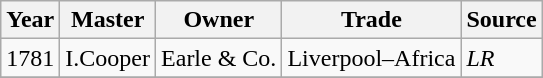<table class=" wikitable">
<tr>
<th>Year</th>
<th>Master</th>
<th>Owner</th>
<th>Trade</th>
<th>Source</th>
</tr>
<tr>
<td>1781</td>
<td>I.Cooper</td>
<td>Earle & Co.</td>
<td>Liverpool–Africa</td>
<td><em>LR</em></td>
</tr>
<tr>
</tr>
</table>
